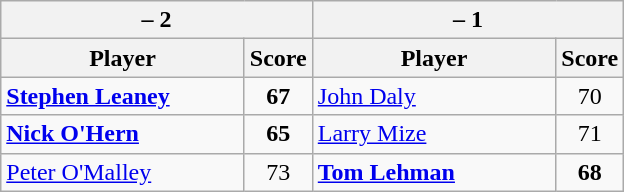<table class=wikitable>
<tr>
<th colspan=2> – 2</th>
<th colspan=2> – 1</th>
</tr>
<tr>
<th width=155>Player</th>
<th>Score</th>
<th width=155>Player</th>
<th>Score</th>
</tr>
<tr>
<td><strong><a href='#'>Stephen Leaney</a></strong></td>
<td align=center><strong>67</strong></td>
<td><a href='#'>John Daly</a></td>
<td align=center>70</td>
</tr>
<tr>
<td><strong><a href='#'>Nick O'Hern</a></strong></td>
<td align=center><strong>65</strong></td>
<td><a href='#'>Larry Mize</a></td>
<td align=center>71</td>
</tr>
<tr>
<td><a href='#'>Peter O'Malley</a></td>
<td align=center>73</td>
<td><strong><a href='#'>Tom Lehman</a></strong></td>
<td align=center><strong>68</strong></td>
</tr>
</table>
